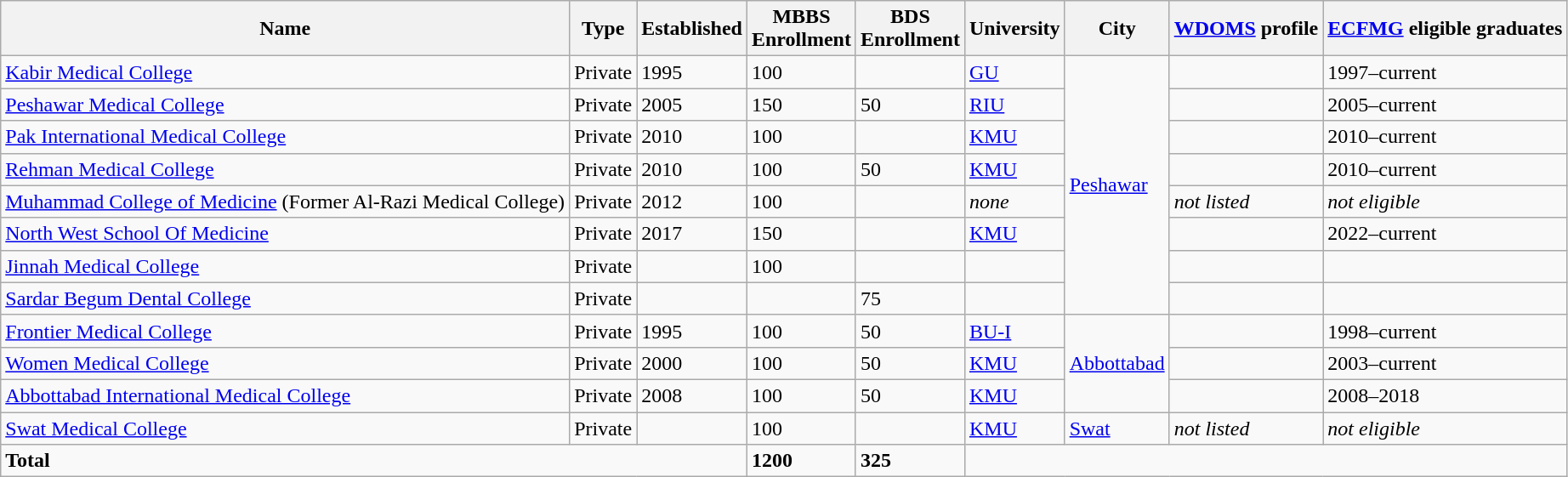<table class="wikitable sortable static-row-numbers static-row-header-hash">
<tr>
<th>Name</th>
<th>Type</th>
<th>Established</th>
<th>MBBS<br>Enrollment</th>
<th>BDS<br>Enrollment</th>
<th>University</th>
<th>City</th>
<th><a href='#'>WDOMS</a> profile</th>
<th><a href='#'>ECFMG</a> eligible graduates</th>
</tr>
<tr>
<td><a href='#'>Kabir Medical College</a></td>
<td>Private</td>
<td>1995</td>
<td>100</td>
<td></td>
<td><a href='#'>GU</a></td>
<td rowspan="8"><a href='#'>Peshawar</a></td>
<td></td>
<td>1997–current</td>
</tr>
<tr>
<td><a href='#'>Peshawar Medical College</a></td>
<td>Private</td>
<td>2005</td>
<td>150</td>
<td>50</td>
<td><a href='#'>RIU</a></td>
<td></td>
<td>2005–current</td>
</tr>
<tr>
<td><a href='#'>Pak International Medical College</a></td>
<td>Private</td>
<td>2010</td>
<td>100</td>
<td></td>
<td><a href='#'>KMU</a></td>
<td></td>
<td>2010–current</td>
</tr>
<tr>
<td><a href='#'>Rehman Medical College</a></td>
<td>Private</td>
<td>2010</td>
<td>100</td>
<td>50</td>
<td><a href='#'>KMU</a></td>
<td></td>
<td>2010–current</td>
</tr>
<tr>
<td><a href='#'>Muhammad College of Medicine</a> (Former Al-Razi Medical College)</td>
<td>Private</td>
<td>2012</td>
<td>100</td>
<td></td>
<td><em>none</em></td>
<td><em>not listed</em></td>
<td><em>not eligible</em></td>
</tr>
<tr>
<td><a href='#'>North West School Of Medicine</a></td>
<td>Private</td>
<td>2017</td>
<td>150</td>
<td></td>
<td><a href='#'>KMU</a></td>
<td></td>
<td>2022–current</td>
</tr>
<tr>
<td><a href='#'>Jinnah Medical College</a></td>
<td>Private</td>
<td></td>
<td>100</td>
<td></td>
<td></td>
<td></td>
<td></td>
</tr>
<tr>
<td><a href='#'>Sardar Begum Dental College</a></td>
<td>Private</td>
<td></td>
<td></td>
<td>75</td>
<td></td>
<td></td>
<td></td>
</tr>
<tr>
<td><a href='#'>Frontier Medical College</a></td>
<td>Private</td>
<td>1995</td>
<td>100</td>
<td>50</td>
<td><a href='#'>BU-I</a></td>
<td rowspan="3"><a href='#'>Abbottabad</a></td>
<td></td>
<td>1998–current</td>
</tr>
<tr>
<td><a href='#'>Women Medical College</a></td>
<td>Private</td>
<td>2000</td>
<td>100</td>
<td>50</td>
<td><a href='#'>KMU</a></td>
<td></td>
<td>2003–current</td>
</tr>
<tr>
<td><a href='#'>Abbottabad International Medical College</a></td>
<td>Private</td>
<td>2008</td>
<td>100</td>
<td>50</td>
<td><a href='#'>KMU</a></td>
<td></td>
<td>2008–2018</td>
</tr>
<tr>
<td><a href='#'>Swat Medical College</a></td>
<td>Private</td>
<td></td>
<td>100</td>
<td></td>
<td><a href='#'>KMU</a></td>
<td><a href='#'>Swat</a></td>
<td><em>not listed</em></td>
<td><em>not eligible</em></td>
</tr>
<tr>
<td colspan="3"><strong>Total</strong></td>
<td><strong>1200</strong></td>
<td><strong>325</strong></td>
<td colspan="4"></td>
</tr>
</table>
